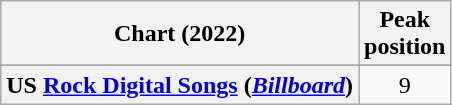<table class="wikitable sortable plainrowheaders" style="text-align:center">
<tr>
<th scope="col">Chart (2022)</th>
<th scope="col">Peak<br>position</th>
</tr>
<tr>
</tr>
<tr>
</tr>
<tr>
<th scope="row">US <a href='#'>Rock Digital Songs</a> (<a href='#'><em>Billboard</em></a>)</th>
<td style="text-align:center;">9</td>
</tr>
</table>
